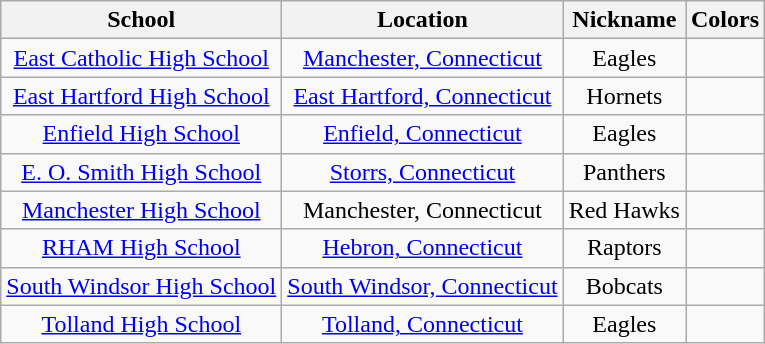<table class="wikitable sortable" style="text-align:center">
<tr>
<th>School</th>
<th>Location</th>
<th>Nickname</th>
<th>Colors</th>
</tr>
<tr>
<td><a href='#'>East Catholic High School</a></td>
<td><a href='#'>Manchester, Connecticut</a></td>
<td>Eagles</td>
<td> </td>
</tr>
<tr>
<td><a href='#'>East Hartford High School</a></td>
<td><a href='#'>East Hartford, Connecticut</a></td>
<td>Hornets</td>
<td> </td>
</tr>
<tr>
<td><a href='#'>Enfield High School</a></td>
<td><a href='#'>Enfield, Connecticut</a></td>
<td>Eagles</td>
<td>   </td>
</tr>
<tr>
<td><a href='#'>E. O. Smith High School</a></td>
<td><a href='#'>Storrs, Connecticut</a></td>
<td>Panthers</td>
<td> </td>
</tr>
<tr>
<td><a href='#'>Manchester High School</a></td>
<td>Manchester, Connecticut</td>
<td>Red Hawks</td>
<td>   </td>
</tr>
<tr>
<td><a href='#'>RHAM High School</a></td>
<td><a href='#'>Hebron, Connecticut</a></td>
<td>Raptors</td>
<td> </td>
</tr>
<tr>
<td><a href='#'>South Windsor High School</a></td>
<td><a href='#'>South Windsor, Connecticut</a></td>
<td>Bobcats</td>
<td> </td>
</tr>
<tr>
<td><a href='#'>Tolland High School</a></td>
<td><a href='#'>Tolland, Connecticut</a></td>
<td>Eagles</td>
<td>  </td>
</tr>
</table>
